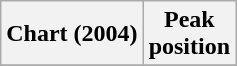<table class="wikitable">
<tr>
<th>Chart (2004)</th>
<th>Peak<br>position</th>
</tr>
<tr>
</tr>
</table>
